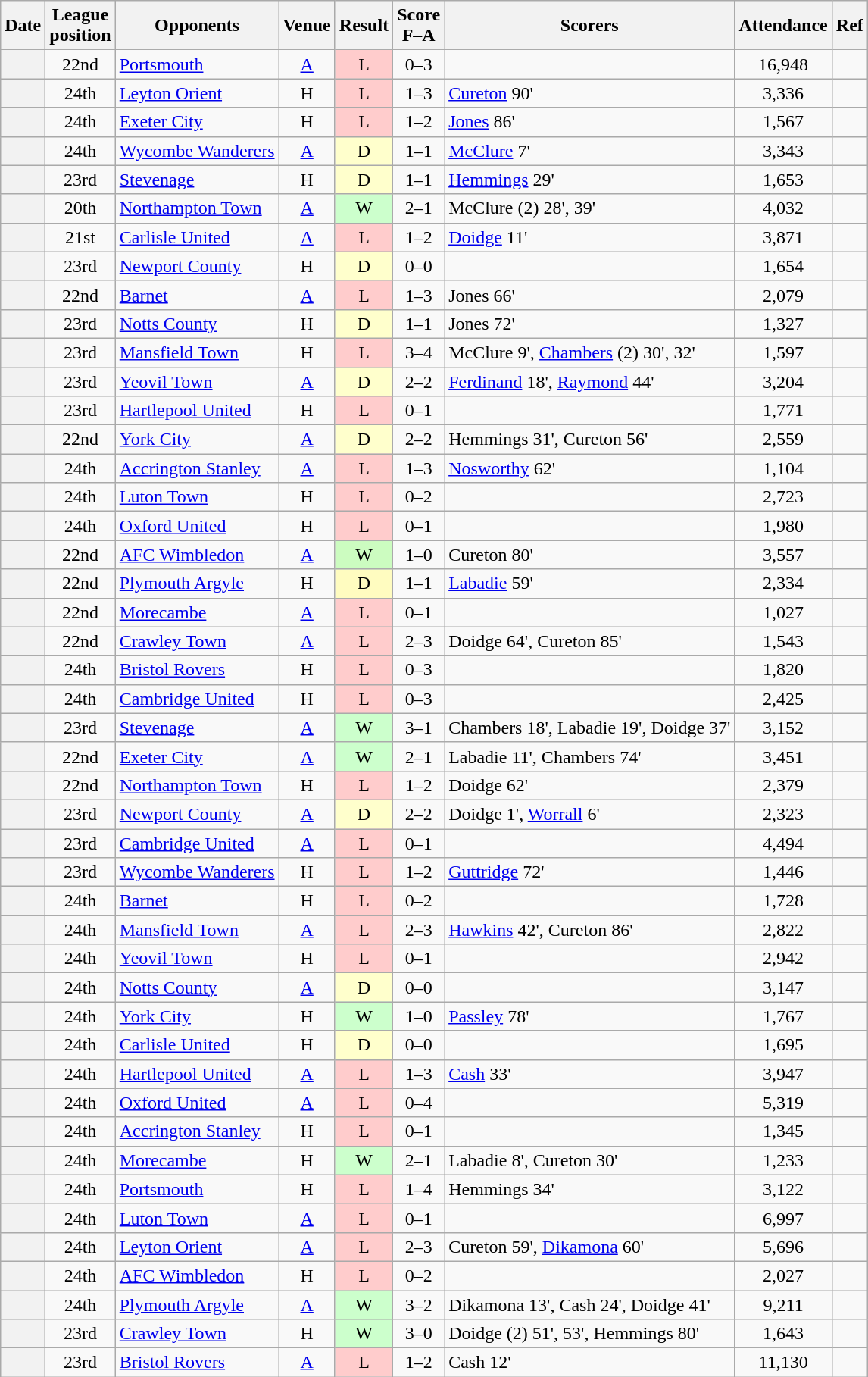<table class="wikitable plainrowheaders sortable" style="text-align:center">
<tr>
<th scope="col">Date</th>
<th scope="col">League<br>position</th>
<th scope="col">Opponents</th>
<th scope="col">Venue</th>
<th scope="col">Result</th>
<th scope="col">Score<br>F–A</th>
<th scope="col" class="unsortable">Scorers</th>
<th scope="col">Attendance</th>
<th scope="col" class="unsortable">Ref</th>
</tr>
<tr>
<th scope="row"></th>
<td>22nd</td>
<td align="left"><a href='#'>Portsmouth</a></td>
<td><a href='#'>A</a></td>
<td bgcolor="#ffcccc">L</td>
<td>0–3</td>
<td align="left"></td>
<td>16,948</td>
<td></td>
</tr>
<tr>
<th scope="row"></th>
<td>24th</td>
<td align="left"><a href='#'>Leyton Orient</a></td>
<td>H</td>
<td bgcolor="#ffcccc">L</td>
<td>1–3</td>
<td align="left"><a href='#'>Cureton</a> 90'</td>
<td>3,336</td>
<td></td>
</tr>
<tr>
<th scope="row"></th>
<td>24th</td>
<td align="left"><a href='#'>Exeter City</a></td>
<td>H</td>
<td bgcolor="#ffcccc">L</td>
<td>1–2</td>
<td align="left"><a href='#'>Jones</a> 86'</td>
<td>1,567</td>
<td></td>
</tr>
<tr>
<th scope="row"></th>
<td>24th</td>
<td align="left"><a href='#'>Wycombe Wanderers</a></td>
<td><a href='#'>A</a></td>
<td bgcolor="#ffffcc">D</td>
<td>1–1</td>
<td align="left"><a href='#'>McClure</a> 7'</td>
<td>3,343</td>
<td></td>
</tr>
<tr>
<th scope="row"></th>
<td>23rd</td>
<td align="left"><a href='#'>Stevenage</a></td>
<td>H</td>
<td bgcolor="#ffffcc">D</td>
<td>1–1</td>
<td align="left"><a href='#'>Hemmings</a> 29'</td>
<td>1,653</td>
<td></td>
</tr>
<tr>
<th scope="row"></th>
<td>20th</td>
<td align="left"><a href='#'>Northampton Town</a></td>
<td><a href='#'>A</a></td>
<td bgcolor="#ccffcc">W</td>
<td>2–1</td>
<td align="left">McClure (2) 28', 39'</td>
<td>4,032</td>
<td></td>
</tr>
<tr>
<th scope="row"></th>
<td>21st</td>
<td align="left"><a href='#'>Carlisle United</a></td>
<td><a href='#'>A</a></td>
<td bgcolor="#ffcccc">L</td>
<td>1–2</td>
<td align="left"><a href='#'>Doidge</a> 11'</td>
<td>3,871</td>
<td></td>
</tr>
<tr>
<th scope="row"></th>
<td>23rd</td>
<td align="left"><a href='#'>Newport County</a></td>
<td>H</td>
<td bgcolor="#ffffcc">D</td>
<td>0–0</td>
<td align="left"></td>
<td>1,654</td>
<td></td>
</tr>
<tr>
<th scope="row"></th>
<td>22nd</td>
<td align="left"><a href='#'>Barnet</a></td>
<td><a href='#'>A</a></td>
<td bgcolor="#ffcccc">L</td>
<td>1–3</td>
<td align="left">Jones 66'</td>
<td>2,079</td>
<td></td>
</tr>
<tr>
<th scope="row"></th>
<td>23rd</td>
<td align="left"><a href='#'>Notts County</a></td>
<td>H</td>
<td bgcolor="#ffffcc">D</td>
<td>1–1</td>
<td align="left">Jones 72'</td>
<td>1,327</td>
<td></td>
</tr>
<tr>
<th scope="row"></th>
<td>23rd</td>
<td align="left"><a href='#'>Mansfield Town</a></td>
<td>H</td>
<td bgcolor="#ffcccc">L</td>
<td>3–4</td>
<td align="left">McClure 9', <a href='#'>Chambers</a> (2) 30', 32'</td>
<td>1,597</td>
<td></td>
</tr>
<tr>
<th scope="row"></th>
<td>23rd</td>
<td align="left"><a href='#'>Yeovil Town</a></td>
<td><a href='#'>A</a></td>
<td bgcolor="#ffffcc">D</td>
<td>2–2</td>
<td align="left"><a href='#'>Ferdinand</a> 18', <a href='#'>Raymond</a> 44'</td>
<td>3,204</td>
<td></td>
</tr>
<tr>
<th scope="row"></th>
<td>23rd</td>
<td align="left"><a href='#'>Hartlepool United</a></td>
<td>H</td>
<td bgcolor="#ffcccc">L</td>
<td>0–1</td>
<td align="left"></td>
<td>1,771</td>
<td></td>
</tr>
<tr>
<th scope="row"></th>
<td>22nd</td>
<td align="left"><a href='#'>York City</a></td>
<td><a href='#'>A</a></td>
<td bgcolor="#ffffcc">D</td>
<td>2–2</td>
<td align="left">Hemmings 31', Cureton 56'</td>
<td>2,559</td>
<td></td>
</tr>
<tr>
<th scope="row"></th>
<td>24th</td>
<td align="left"><a href='#'>Accrington Stanley</a></td>
<td><a href='#'>A</a></td>
<td bgcolor="#ffcccc">L</td>
<td>1–3</td>
<td align="left"><a href='#'>Nosworthy</a> 62'</td>
<td>1,104</td>
<td></td>
</tr>
<tr>
<th scope="row"></th>
<td>24th</td>
<td align="left"><a href='#'>Luton Town</a></td>
<td>H</td>
<td bgcolor="#ffcccc">L</td>
<td>0–2</td>
<td align="left"></td>
<td>2,723</td>
<td></td>
</tr>
<tr>
<th scope="row"></th>
<td>24th</td>
<td align="left"><a href='#'>Oxford United</a></td>
<td>H</td>
<td bgcolor="#ffcccc">L</td>
<td>0–1</td>
<td align="left"></td>
<td>1,980</td>
<td></td>
</tr>
<tr>
<th scope="row"></th>
<td>22nd</td>
<td align="left"><a href='#'>AFC Wimbledon</a></td>
<td><a href='#'>A</a></td>
<td bgcolor="#ccffccc">W</td>
<td>1–0</td>
<td align="left">Cureton 80'</td>
<td>3,557</td>
<td></td>
</tr>
<tr>
<th scope="row"></th>
<td>22nd</td>
<td align="left"><a href='#'>Plymouth Argyle</a></td>
<td>H</td>
<td bgcolor="#ffffccc">D</td>
<td>1–1</td>
<td align="left"><a href='#'>Labadie</a> 59'</td>
<td>2,334</td>
<td></td>
</tr>
<tr>
<th scope="row"></th>
<td>22nd</td>
<td align="left"><a href='#'>Morecambe</a></td>
<td><a href='#'>A</a></td>
<td bgcolor="#ffcccc">L</td>
<td>0–1</td>
<td align="left"></td>
<td>1,027</td>
<td></td>
</tr>
<tr>
<th scope="row"></th>
<td>22nd</td>
<td align="left"><a href='#'>Crawley Town</a></td>
<td><a href='#'>A</a></td>
<td bgcolor="#ffcccc">L</td>
<td>2–3</td>
<td align="left">Doidge 64', Cureton 85'</td>
<td>1,543</td>
<td></td>
</tr>
<tr>
<th scope="row"></th>
<td>24th</td>
<td align="left"><a href='#'>Bristol Rovers</a></td>
<td>H</td>
<td bgcolor="#ffcccc">L</td>
<td>0–3</td>
<td align="left"></td>
<td>1,820</td>
<td></td>
</tr>
<tr>
<th scope="row"></th>
<td>24th</td>
<td align="left"><a href='#'>Cambridge United</a></td>
<td>H</td>
<td bgcolor="#ffcccc">L</td>
<td>0–3</td>
<td align="left"></td>
<td>2,425</td>
<td></td>
</tr>
<tr>
<th scope="row"></th>
<td>23rd</td>
<td align="left"><a href='#'>Stevenage</a></td>
<td><a href='#'>A</a></td>
<td bgcolor="#ccffcc">W</td>
<td>3–1</td>
<td align="left">Chambers 18', Labadie 19', Doidge 37'</td>
<td>3,152</td>
<td></td>
</tr>
<tr>
<th scope="row"></th>
<td>22nd</td>
<td align="left"><a href='#'>Exeter City</a></td>
<td><a href='#'>A</a></td>
<td bgcolor="#ccffcc">W</td>
<td>2–1</td>
<td align="left">Labadie 11', Chambers 74'</td>
<td>3,451</td>
<td></td>
</tr>
<tr>
<th scope="row"></th>
<td>22nd</td>
<td align="left"><a href='#'>Northampton Town</a></td>
<td>H</td>
<td bgcolor="#ffcccc">L</td>
<td>1–2</td>
<td align="left">Doidge 62'</td>
<td>2,379</td>
<td></td>
</tr>
<tr>
<th scope="row"></th>
<td>23rd</td>
<td align="left"><a href='#'>Newport County</a></td>
<td><a href='#'>A</a></td>
<td bgcolor="#ffffcc">D</td>
<td>2–2</td>
<td align="left">Doidge 1', <a href='#'>Worrall</a> 6'</td>
<td>2,323</td>
<td></td>
</tr>
<tr>
<th scope="row"></th>
<td>23rd</td>
<td align="left"><a href='#'>Cambridge United</a></td>
<td><a href='#'>A</a></td>
<td bgcolor="#ffcccc">L</td>
<td>0–1</td>
<td align="left"></td>
<td>4,494</td>
<td></td>
</tr>
<tr>
<th scope="row"></th>
<td>23rd</td>
<td align="left"><a href='#'>Wycombe Wanderers</a></td>
<td>H</td>
<td bgcolor="#ffcccc">L</td>
<td>1–2</td>
<td align="left"><a href='#'>Guttridge</a> 72'</td>
<td>1,446</td>
<td></td>
</tr>
<tr>
<th scope="row"></th>
<td>24th</td>
<td align="left"><a href='#'>Barnet</a></td>
<td>H</td>
<td bgcolor="#ffcccc">L</td>
<td>0–2</td>
<td align="left"></td>
<td>1,728</td>
<td></td>
</tr>
<tr>
<th scope="row"></th>
<td>24th</td>
<td align="left"><a href='#'>Mansfield Town</a></td>
<td><a href='#'>A</a></td>
<td bgcolor="#ffcccc">L</td>
<td>2–3</td>
<td align="left"><a href='#'>Hawkins</a> 42', Cureton 86'</td>
<td>2,822</td>
<td></td>
</tr>
<tr>
<th scope="row"></th>
<td>24th</td>
<td align="left"><a href='#'>Yeovil Town</a></td>
<td>H</td>
<td bgcolor="#ffcccc">L</td>
<td>0–1</td>
<td align="left"></td>
<td>2,942</td>
<td></td>
</tr>
<tr>
<th scope="row"></th>
<td>24th</td>
<td align="left"><a href='#'>Notts County</a></td>
<td><a href='#'>A</a></td>
<td bgcolor="#ffffcc">D</td>
<td>0–0</td>
<td align="left"></td>
<td>3,147</td>
<td></td>
</tr>
<tr>
<th scope="row"></th>
<td>24th</td>
<td align="left"><a href='#'>York City</a></td>
<td>H</td>
<td bgcolor="#ccffcc">W</td>
<td>1–0</td>
<td align="left"><a href='#'>Passley</a> 78'</td>
<td>1,767</td>
<td></td>
</tr>
<tr>
<th scope="row"></th>
<td>24th</td>
<td align="left"><a href='#'>Carlisle United</a></td>
<td>H</td>
<td bgcolor="#ffffcc">D</td>
<td>0–0</td>
<td align="left"></td>
<td>1,695</td>
<td></td>
</tr>
<tr>
<th scope="row"></th>
<td>24th</td>
<td align="left"><a href='#'>Hartlepool United</a></td>
<td><a href='#'>A</a></td>
<td bgcolor="#ffcccc">L</td>
<td>1–3</td>
<td align="left"><a href='#'>Cash</a> 33'</td>
<td>3,947</td>
<td></td>
</tr>
<tr>
<th scope="row"></th>
<td>24th</td>
<td align="left"><a href='#'>Oxford United</a></td>
<td><a href='#'>A</a></td>
<td bgcolor="#ffcccc">L</td>
<td>0–4</td>
<td align="left"></td>
<td>5,319</td>
<td></td>
</tr>
<tr>
<th scope="row"></th>
<td>24th</td>
<td align="left"><a href='#'>Accrington Stanley</a></td>
<td>H</td>
<td bgcolor="#ffcccc">L</td>
<td>0–1</td>
<td align="left"></td>
<td>1,345</td>
<td></td>
</tr>
<tr>
<th scope="row"></th>
<td>24th</td>
<td align="left"><a href='#'>Morecambe</a></td>
<td>H</td>
<td bgcolor="#ccffcc">W</td>
<td>2–1</td>
<td align="left">Labadie 8', Cureton 30'</td>
<td>1,233</td>
<td></td>
</tr>
<tr>
<th scope="row"></th>
<td>24th</td>
<td align="left"><a href='#'>Portsmouth</a></td>
<td>H</td>
<td bgcolor="#ffcccc">L</td>
<td>1–4</td>
<td align="left">Hemmings 34'</td>
<td>3,122</td>
<td></td>
</tr>
<tr>
<th scope="row"></th>
<td>24th</td>
<td align="left"><a href='#'>Luton Town</a></td>
<td><a href='#'>A</a></td>
<td bgcolor="#ffcccc">L</td>
<td>0–1</td>
<td align="left"></td>
<td>6,997</td>
<td></td>
</tr>
<tr>
<th scope="row"></th>
<td>24th</td>
<td align="left"><a href='#'>Leyton Orient</a></td>
<td><a href='#'>A</a></td>
<td bgcolor="#ffcccc">L</td>
<td>2–3</td>
<td align="left">Cureton 59', <a href='#'>Dikamona</a> 60'</td>
<td>5,696</td>
<td></td>
</tr>
<tr>
<th scope="row"></th>
<td>24th</td>
<td align="left"><a href='#'>AFC Wimbledon</a></td>
<td>H</td>
<td bgcolor="#ffcccc">L</td>
<td>0–2</td>
<td align="left"></td>
<td>2,027</td>
<td></td>
</tr>
<tr>
<th scope="row"></th>
<td>24th</td>
<td align="left"><a href='#'>Plymouth Argyle</a></td>
<td><a href='#'>A</a></td>
<td bgcolor="#ccffcc">W</td>
<td>3–2</td>
<td align="left">Dikamona 13', Cash 24', Doidge 41'</td>
<td>9,211</td>
<td></td>
</tr>
<tr>
<th scope="row"></th>
<td>23rd</td>
<td align="left"><a href='#'>Crawley Town</a></td>
<td>H</td>
<td bgcolor="#ccffcc">W</td>
<td>3–0</td>
<td align="left">Doidge (2) 51', 53', Hemmings 80'</td>
<td>1,643</td>
<td></td>
</tr>
<tr>
<th scope="row"></th>
<td>23rd</td>
<td align="left"><a href='#'>Bristol Rovers</a></td>
<td><a href='#'>A</a></td>
<td bgcolor="#ffcccc">L</td>
<td>1–2</td>
<td align="left">Cash 12'</td>
<td>11,130</td>
<td></td>
</tr>
</table>
